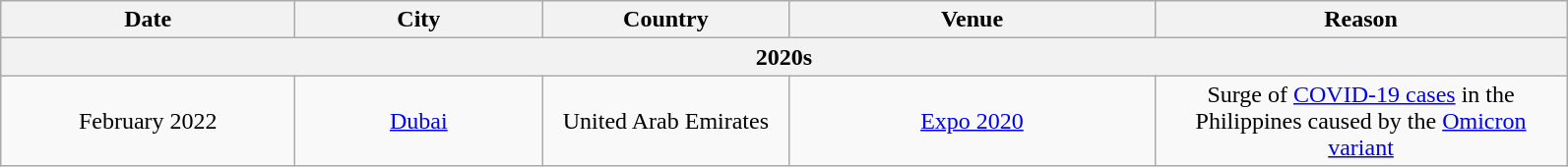<table class="wikitable plainrowheaders" style="text-align:center;">
<tr>
<th scope="col" style="width:12em;">Date</th>
<th scope="col" style="width:10em;">City</th>
<th scope="col" style="width:10em;">Country</th>
<th scope="col" style="width:15em;">Venue</th>
<th scope="col" style="width:17em;">Reason</th>
</tr>
<tr>
<th colspan="5">2020s</th>
</tr>
<tr>
<td style="text-align:center;">February 2022</td>
<td><a href='#'>Dubai</a></td>
<td>United Arab Emirates</td>
<td><a href='#'>Expo 2020</a></td>
<td>Surge of <a href='#'>COVID-19 cases</a> in the Philippines caused by the <a href='#'>Omicron variant</a></td>
</tr>
</table>
